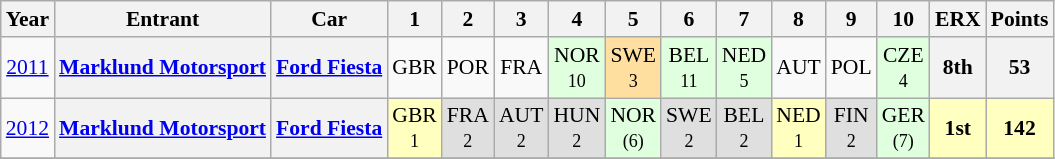<table class="wikitable" border="1" style="text-align:center; font-size:90%;">
<tr valign="top">
<th>Year</th>
<th>Entrant</th>
<th>Car</th>
<th>1</th>
<th>2</th>
<th>3</th>
<th>4</th>
<th>5</th>
<th>6</th>
<th>7</th>
<th>8</th>
<th>9</th>
<th>10</th>
<th>ERX</th>
<th>Points</th>
</tr>
<tr>
<td><a href='#'>2011</a></td>
<th><a href='#'>Marklund Motorsport</a></th>
<th><a href='#'>Ford Fiesta</a></th>
<td>GBR<br><small></small></td>
<td>POR<br><small></small></td>
<td>FRA<br><small></small></td>
<td style="background:#DFFFDF;">NOR<br><small>10</small></td>
<td style="background:#FFDF9F;">SWE<br><small>3</small></td>
<td style="background:#DFFFDF;">BEL<br><small>11</small></td>
<td style="background:#DFFFDF;">NED<br><small>5</small></td>
<td>AUT<br><small></small></td>
<td>POL<br><small></small></td>
<td style="background:#DFFFDF;">CZE<br><small>4</small></td>
<th>8th</th>
<th>53</th>
</tr>
<tr>
<td><a href='#'>2012</a></td>
<th><a href='#'>Marklund Motorsport</a></th>
<th><a href='#'>Ford Fiesta</a></th>
<td style="background:#FFFFBF;">GBR<br><small>1</small></td>
<td style="background:#DFDFDF;">FRA<br><small>2</small></td>
<td style="background:#DFDFDF;">AUT<br><small>2</small></td>
<td style="background:#DFDFDF;">HUN<br><small>2</small></td>
<td style="background:#DFFFDF;">NOR<br><small>(6)</small></td>
<td style="background:#DFDFDF;">SWE<br><small>2</small></td>
<td style="background:#DFDFDF;">BEL<br><small>2</small></td>
<td style="background:#FFFFBF;">NED<br><small>1</small></td>
<td style="background:#DFDFDF;">FIN<br><small>2</small></td>
<td style="background:#DFFFDF;">GER<br><small>(7)</small></td>
<th style="background:#FFFFBF;">1st</th>
<th style="background:#FFFFBF;">142</th>
</tr>
<tr>
</tr>
</table>
